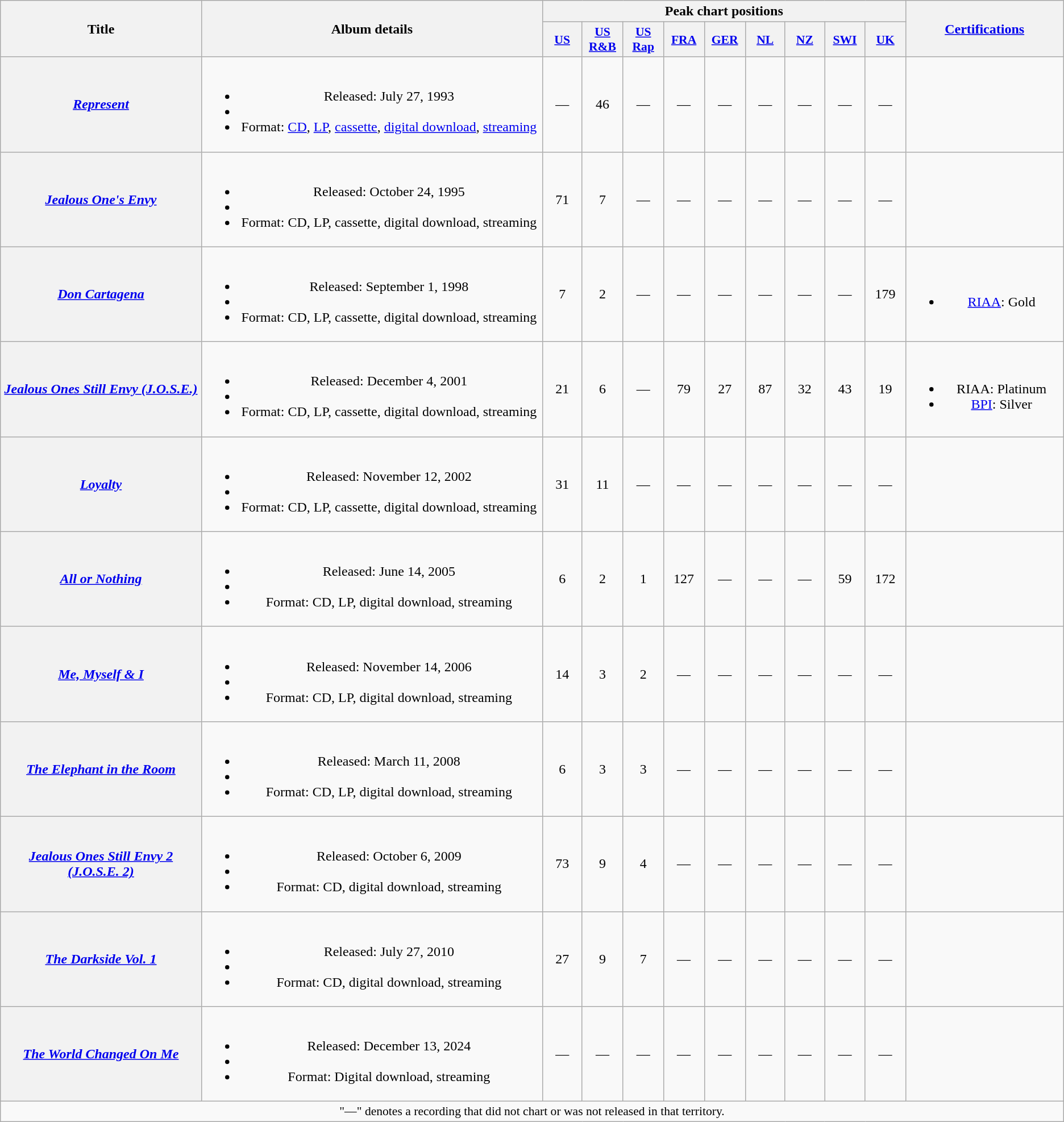<table class="wikitable plainrowheaders" style="text-align:center;">
<tr>
<th scope="col" rowspan="2" style="width:16em;">Title</th>
<th scope="col" rowspan="2" style="width:27em;">Album details</th>
<th scope="col" colspan="9">Peak chart positions</th>
<th scope="col" rowspan="2" style="width:12em;"><a href='#'>Certifications</a></th>
</tr>
<tr>
<th scope="col" style="width:3em; font-size:90%"><a href='#'>US</a><br></th>
<th scope="col" style="width:3em; font-size:90%"><a href='#'>US R&B</a></th>
<th scope="col" style="width:3em; font-size:90%"><a href='#'>US Rap</a><br></th>
<th scope="col" style="width:3em; font-size:90%"><a href='#'>FRA</a><br></th>
<th scope="col" style="width:3em; font-size:90%"><a href='#'>GER</a><br></th>
<th scope="col" style="width:3em; font-size:90%"><a href='#'>NL</a><br></th>
<th scope="col" style="width:3em; font-size:90%"><a href='#'>NZ</a><br></th>
<th style="width:3em;font-size:90%;"><a href='#'>SWI</a><br></th>
<th scope="col" style="width:3em; font-size:90%"><a href='#'>UK</a><br></th>
</tr>
<tr>
<th scope="row"><em><a href='#'>Represent</a></em><br></th>
<td><br><ul><li>Released: July 27, 1993</li><li></li><li>Format: <a href='#'>CD</a>, <a href='#'>LP</a>, <a href='#'>cassette</a>, <a href='#'>digital download</a>, <a href='#'>streaming</a></li></ul></td>
<td>—</td>
<td>46</td>
<td>—</td>
<td>—</td>
<td>—</td>
<td>—</td>
<td>—</td>
<td>—</td>
<td>—</td>
<td></td>
</tr>
<tr>
<th scope="row"><em><a href='#'>Jealous One's Envy</a></em></th>
<td><br><ul><li>Released: October 24, 1995</li><li></li><li>Format: CD, LP, cassette, digital download, streaming</li></ul></td>
<td>71</td>
<td>7</td>
<td>—</td>
<td>—</td>
<td>—</td>
<td>—</td>
<td>—</td>
<td>—</td>
<td>—</td>
<td></td>
</tr>
<tr>
<th scope="row"><em><a href='#'>Don Cartagena</a></em></th>
<td><br><ul><li>Released: September 1, 1998</li><li></li><li>Format: CD, LP, cassette, digital download, streaming</li></ul></td>
<td>7</td>
<td>2</td>
<td>—</td>
<td>—</td>
<td>—</td>
<td>—</td>
<td>—</td>
<td>—</td>
<td>179</td>
<td><br><ul><li><a href='#'>RIAA</a>: Gold</li></ul></td>
</tr>
<tr>
<th scope="row"><em><a href='#'>Jealous Ones Still Envy (J.O.S.E.)</a></em></th>
<td><br><ul><li>Released: December 4, 2001</li><li></li><li>Format: CD, LP, cassette, digital download, streaming</li></ul></td>
<td>21</td>
<td>6</td>
<td>—</td>
<td>79</td>
<td>27</td>
<td>87</td>
<td>32</td>
<td>43</td>
<td>19</td>
<td><br><ul><li>RIAA: Platinum</li><li><a href='#'>BPI</a>: Silver</li></ul></td>
</tr>
<tr>
<th scope="row"><em><a href='#'>Loyalty</a></em></th>
<td><br><ul><li>Released: November 12, 2002</li><li></li><li>Format: CD, LP, cassette, digital download, streaming</li></ul></td>
<td>31</td>
<td>11</td>
<td>—</td>
<td>—</td>
<td>—</td>
<td>—</td>
<td>—</td>
<td>—</td>
<td>—</td>
<td></td>
</tr>
<tr>
<th scope="row"><em><a href='#'>All or Nothing</a></em></th>
<td><br><ul><li>Released: June 14, 2005</li><li></li><li>Format: CD, LP, digital download, streaming</li></ul></td>
<td>6</td>
<td>2</td>
<td>1</td>
<td>127</td>
<td>—</td>
<td>—</td>
<td>—</td>
<td>59</td>
<td>172</td>
<td></td>
</tr>
<tr>
<th scope="row"><em><a href='#'>Me, Myself & I</a></em></th>
<td><br><ul><li>Released: November 14, 2006</li><li></li><li>Format: CD, LP, digital download, streaming</li></ul></td>
<td>14</td>
<td>3</td>
<td>2</td>
<td>—</td>
<td>—</td>
<td>—</td>
<td>—</td>
<td>—</td>
<td>—</td>
<td></td>
</tr>
<tr>
<th scope="row"><em><a href='#'>The Elephant in the Room</a></em></th>
<td><br><ul><li>Released: March 11, 2008</li><li></li><li>Format: CD, LP, digital download, streaming</li></ul></td>
<td>6</td>
<td>3</td>
<td>3</td>
<td>—</td>
<td>—</td>
<td>—</td>
<td>—</td>
<td>—</td>
<td>—</td>
<td></td>
</tr>
<tr>
<th scope="row"><em><a href='#'>Jealous Ones Still Envy 2 (J.O.S.E. 2)</a></em></th>
<td><br><ul><li>Released: October 6, 2009</li><li></li><li>Format: CD, digital download, streaming</li></ul></td>
<td>73</td>
<td>9</td>
<td>4</td>
<td>—</td>
<td>—</td>
<td>—</td>
<td>—</td>
<td>—</td>
<td>—</td>
<td></td>
</tr>
<tr>
<th scope="row"><em><a href='#'>The Darkside Vol. 1</a></em></th>
<td><br><ul><li>Released: July 27, 2010</li><li></li><li>Format: CD, digital download, streaming</li></ul></td>
<td>27</td>
<td>9</td>
<td>7</td>
<td>—</td>
<td>—</td>
<td>—</td>
<td>—</td>
<td>—</td>
<td>—</td>
<td></td>
</tr>
<tr>
<th scope="row"><em><a href='#'>The World Changed On Me</a></em></th>
<td><br><ul><li>Released: December 13, 2024</li><li></li><li>Format: Digital download, streaming</li></ul></td>
<td>—</td>
<td>—</td>
<td>—</td>
<td>—</td>
<td>—</td>
<td>—</td>
<td>—</td>
<td>—</td>
<td>—</td>
<td></td>
</tr>
<tr>
<td colspan="14" style="font-size:90%">"—" denotes a recording that did not chart or was not released in that territory.</td>
</tr>
</table>
